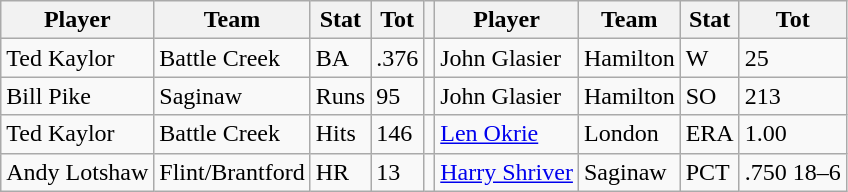<table class="wikitable">
<tr>
<th>Player</th>
<th>Team</th>
<th>Stat</th>
<th>Tot</th>
<th></th>
<th>Player</th>
<th>Team</th>
<th>Stat</th>
<th>Tot</th>
</tr>
<tr>
<td>Ted Kaylor</td>
<td>Battle Creek</td>
<td>BA</td>
<td>.376</td>
<td></td>
<td>John Glasier</td>
<td>Hamilton</td>
<td>W</td>
<td>25</td>
</tr>
<tr>
<td>Bill Pike</td>
<td>Saginaw</td>
<td>Runs</td>
<td>95</td>
<td></td>
<td>John Glasier</td>
<td>Hamilton</td>
<td>SO</td>
<td>213</td>
</tr>
<tr>
<td>Ted Kaylor</td>
<td>Battle Creek</td>
<td>Hits</td>
<td>146</td>
<td></td>
<td><a href='#'>Len Okrie</a></td>
<td>London</td>
<td>ERA</td>
<td>1.00</td>
</tr>
<tr>
<td>Andy Lotshaw</td>
<td>Flint/Brantford</td>
<td>HR</td>
<td>13</td>
<td></td>
<td><a href='#'>Harry Shriver</a></td>
<td>Saginaw</td>
<td>PCT</td>
<td>.750 18–6</td>
</tr>
</table>
